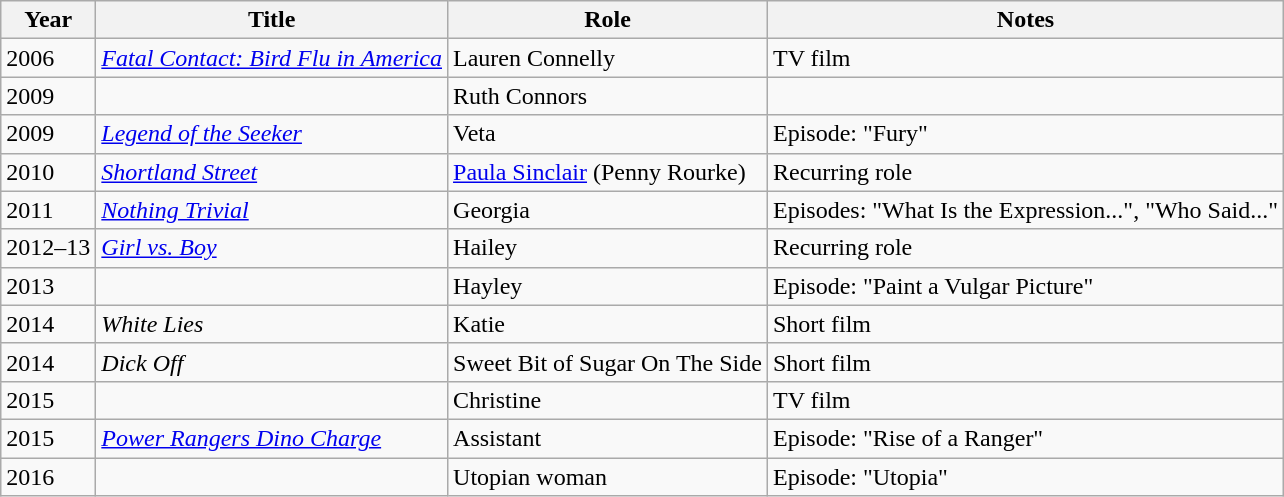<table class="wikitable sortable">
<tr>
<th>Year</th>
<th>Title</th>
<th>Role</th>
<th class="unsortable">Notes</th>
</tr>
<tr>
<td>2006</td>
<td><em><a href='#'>Fatal Contact: Bird Flu in America</a></em></td>
<td>Lauren Connelly</td>
<td>TV film</td>
</tr>
<tr>
<td>2009</td>
<td><em></em></td>
<td>Ruth Connors</td>
<td></td>
</tr>
<tr>
<td>2009</td>
<td><em><a href='#'>Legend of the Seeker</a></em></td>
<td>Veta</td>
<td>Episode: "Fury"</td>
</tr>
<tr>
<td>2010</td>
<td><em><a href='#'>Shortland Street</a></em></td>
<td><a href='#'>Paula Sinclair</a> (Penny Rourke)</td>
<td>Recurring role</td>
</tr>
<tr>
<td>2011</td>
<td><em><a href='#'>Nothing Trivial</a></em></td>
<td>Georgia</td>
<td>Episodes: "What Is the Expression...", "Who Said..."</td>
</tr>
<tr>
<td>2012–13</td>
<td><em><a href='#'>Girl vs. Boy</a></em></td>
<td>Hailey</td>
<td>Recurring role</td>
</tr>
<tr>
<td>2013</td>
<td><em></em></td>
<td>Hayley</td>
<td>Episode: "Paint a Vulgar Picture"</td>
</tr>
<tr>
<td>2014</td>
<td><em>White Lies</em></td>
<td>Katie</td>
<td>Short film</td>
</tr>
<tr>
<td>2014</td>
<td><em>Dick Off</em></td>
<td>Sweet Bit of Sugar On The Side</td>
<td>Short film</td>
</tr>
<tr>
<td>2015</td>
<td><em></em></td>
<td>Christine</td>
<td>TV film</td>
</tr>
<tr>
<td>2015</td>
<td><em><a href='#'>Power Rangers Dino Charge</a></em></td>
<td>Assistant</td>
<td>Episode: "Rise of a Ranger"</td>
</tr>
<tr>
<td>2016</td>
<td><em></em></td>
<td>Utopian woman</td>
<td>Episode: "Utopia"</td>
</tr>
</table>
